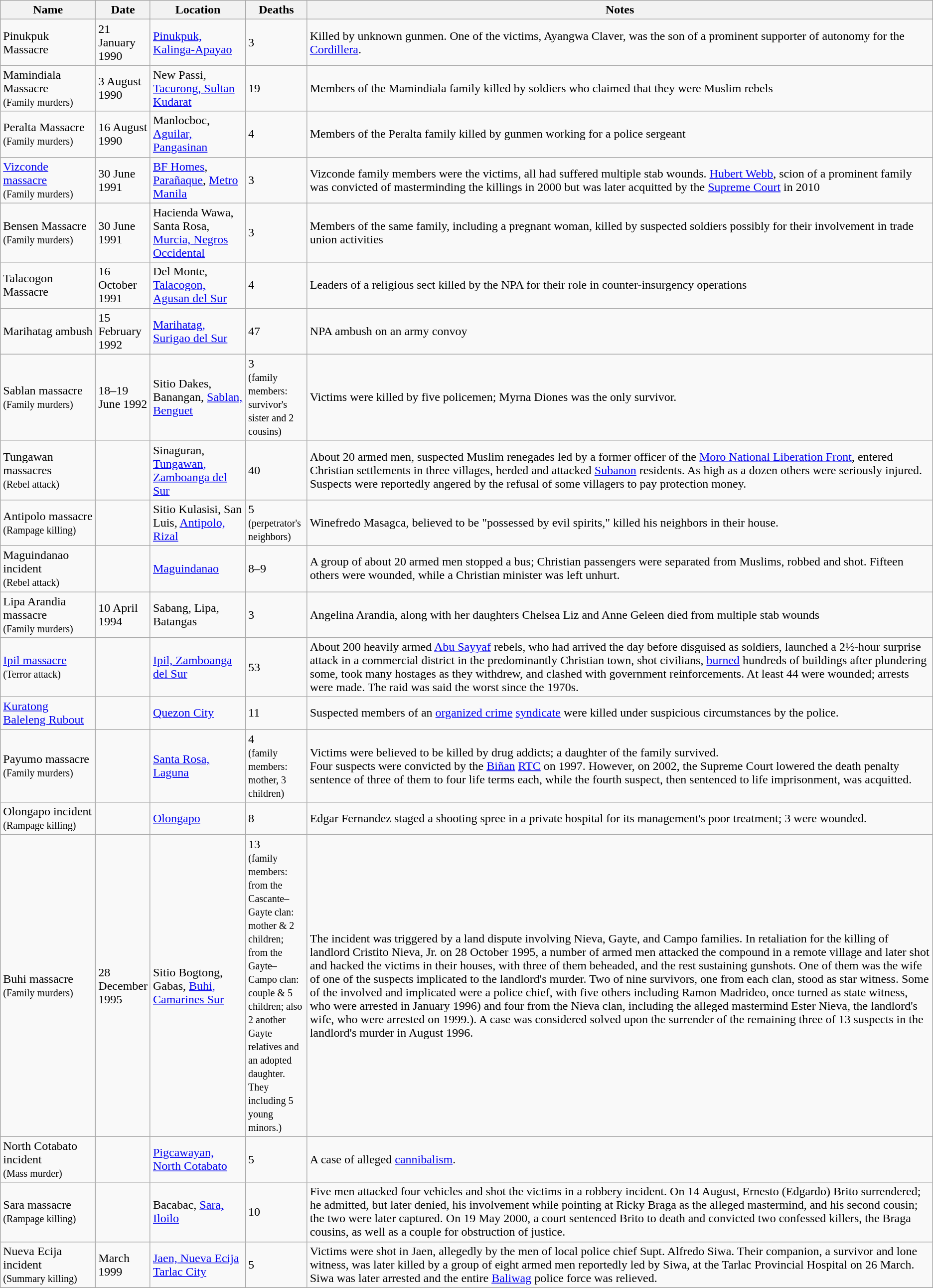<table class="wikitable sortable">
<tr>
<th style="width:120px;">Name</th>
<th style="width:65px;">Date</th>
<th style="width:120px;">Location</th>
<th style="width:75px;" data-sort-type="number">Deaths</th>
<th class="unsortable">Notes</th>
</tr>
<tr>
<td>Pinukpuk Massacre</td>
<td>21 January 1990</td>
<td><a href='#'>Pinukpuk, Kalinga-Apayao</a></td>
<td>3</td>
<td>Killed by unknown gunmen. One of the victims, Ayangwa Claver, was the son of a prominent supporter of autonomy for the <a href='#'>Cordillera</a>.</td>
</tr>
<tr>
<td>Mamindiala Massacre<br><small>(Family murders)</small></td>
<td>3 August 1990</td>
<td>New Passi, <a href='#'>Tacurong, Sultan Kudarat</a></td>
<td>19</td>
<td>Members of the Mamindiala family killed by soldiers who claimed that they were Muslim rebels</td>
</tr>
<tr>
<td>Peralta Massacre<br><small>(Family murders)</small></td>
<td>16 August 1990</td>
<td>Manlocboc, <a href='#'>Aguilar, Pangasinan</a></td>
<td>4</td>
<td>Members of the Peralta family killed by gunmen working for a police sergeant</td>
</tr>
<tr>
<td><a href='#'>Vizconde massacre</a><br><small>(Family murders)</small></td>
<td>30 June 1991</td>
<td><a href='#'>BF Homes</a>, <a href='#'>Parañaque</a>, <a href='#'>Metro Manila</a></td>
<td>3</td>
<td>Vizconde family members were the victims, all had suffered multiple stab wounds. <a href='#'>Hubert Webb</a>, scion of a prominent family was convicted of masterminding the killings in 2000 but was later acquitted by the <a href='#'>Supreme Court</a> in 2010</td>
</tr>
<tr>
<td>Bensen Massacre<br><small>(Family murders)</small></td>
<td>30 June 1991</td>
<td>Hacienda Wawa, Santa Rosa, <a href='#'>Murcia, Negros Occidental</a></td>
<td>3</td>
<td>Members of the same family, including a pregnant woman, killed by suspected soldiers possibly for their involvement in trade union activities</td>
</tr>
<tr>
<td>Talacogon Massacre</td>
<td>16 October 1991</td>
<td>Del Monte, <a href='#'>Talacogon, Agusan del Sur</a></td>
<td>4</td>
<td>Leaders of a religious sect killed by the NPA for their role in counter-insurgency operations</td>
</tr>
<tr>
<td>Marihatag ambush</td>
<td>15 February 1992</td>
<td><a href='#'>Marihatag, Surigao del Sur</a></td>
<td>47</td>
<td>NPA ambush on an army convoy</td>
</tr>
<tr>
<td>Sablan massacre<br><small>(Family murders)</small></td>
<td>18–19 June 1992</td>
<td>Sitio Dakes, Banangan, <a href='#'>Sablan, Benguet</a></td>
<td>3<br><small>(family members: survivor's sister and 2 cousins)</small></td>
<td>Victims were killed by five policemen; Myrna Diones was the only survivor.</td>
</tr>
<tr>
<td>Tungawan massacres<br><small>(Rebel attack)</small></td>
<td></td>
<td>Sinaguran, <a href='#'>Tungawan, Zamboanga del Sur</a></td>
<td>40<br></td>
<td>About 20 armed men, suspected Muslim renegades led by a former officer of the <a href='#'>Moro National Liberation Front</a>, entered Christian settlements in three villages, herded and attacked <a href='#'>Subanon</a> residents. As high as a dozen others were seriously injured. Suspects were reportedly angered by the refusal of some villagers to pay protection money.</td>
</tr>
<tr>
<td>Antipolo massacre<br><small>(Rampage killing)</small></td>
<td></td>
<td>Sitio Kulasisi, San Luis, <a href='#'>Antipolo, Rizal</a></td>
<td>5<br><small>(perpetrator's neighbors)</small></td>
<td>Winefredo Masagca, believed to be "possessed by evil spirits," killed his neighbors in their house.</td>
</tr>
<tr>
<td>Maguindanao incident<br><small>(Rebel attack)</small></td>
<td></td>
<td><a href='#'>Maguindanao</a></td>
<td>8–9<br></td>
<td>A group of about 20 armed men stopped a bus; Christian passengers were separated from Muslims, robbed and shot. Fifteen others were wounded, while a Christian minister was left unhurt.</td>
</tr>
<tr>
<td>Lipa Arandia massacre<br><small>(Family murders)</small></td>
<td>10 April 1994</td>
<td>Sabang, Lipa, Batangas</td>
<td>3</td>
<td>Angelina Arandia, along with her daughters Chelsea Liz and Anne Geleen died from multiple stab wounds</td>
</tr>
<tr>
<td><a href='#'>Ipil massacre</a><br><small>(Terror attack)</small></td>
<td></td>
<td><a href='#'>Ipil, Zamboanga del Sur</a></td>
<td>53<br></td>
<td>About 200 heavily armed <a href='#'>Abu Sayyaf</a> rebels, who had arrived the day before disguised as soldiers, launched a 2½-hour surprise attack in a commercial district in the predominantly Christian town, shot civilians, <a href='#'>burned</a> hundreds of buildings after plundering some, took many hostages as they withdrew, and clashed with government reinforcements. At least 44 were wounded; arrests were made. The raid was said the worst since the 1970s.</td>
</tr>
<tr>
<td><a href='#'>Kuratong Baleleng Rubout</a></td>
<td></td>
<td><a href='#'>Quezon City</a></td>
<td>11</td>
<td>Suspected members of an <a href='#'>organized crime</a> <a href='#'>syndicate</a> were killed under suspicious circumstances by the police.</td>
</tr>
<tr>
<td>Payumo massacre<br><small>(Family murders)</small></td>
<td></td>
<td><a href='#'>Santa Rosa, Laguna</a></td>
<td>4<br><small>(family members: mother, 3 children)</small></td>
<td>Victims were believed to be killed by drug addicts; a daughter of the family survived.<br>Four suspects were convicted by the <a href='#'>Biñan</a> <a href='#'>RTC</a> on 1997. However, on 2002, the Supreme Court lowered the death penalty sentence of three of them to four life terms each, while the fourth suspect, then sentenced to life imprisonment, was acquitted.</td>
</tr>
<tr>
<td>Olongapo incident<br><small>(Rampage killing)</small></td>
<td></td>
<td><a href='#'>Olongapo</a></td>
<td>8</td>
<td>Edgar Fernandez staged a shooting spree in a private hospital for its management's poor treatment; 3 were wounded.</td>
</tr>
<tr>
<td>Buhi massacre<br><small>(Family murders)</small></td>
<td>28 December 1995</td>
<td>Sitio Bogtong, Gabas, <a href='#'>Buhi, Camarines Sur</a></td>
<td>13<br><small>(family members: from the Cascante–Gayte clan: mother & 2 children; from the Gayte–Campo clan: couple & 5 children; also 2 another Gayte relatives and an adopted daughter. They including 5 young minors.)</small></td>
<td>The incident was triggered by a land dispute involving Nieva, Gayte, and Campo families. In retaliation for the killing of landlord Cristito Nieva, Jr. on 28 October 1995, a number of armed men attacked the compound in a remote village and later shot and hacked the victims in their houses, with three of them beheaded, and the rest sustaining gunshots. One of them was the wife of one of the suspects implicated to the landlord's murder. Two of nine survivors, one from each clan, stood as star witness. Some of the involved and implicated were a police chief, with five others including Ramon Madrideo, once turned as state witness, who were arrested in January 1996) and four from the Nieva clan, including the alleged mastermind Ester Nieva, the landlord's wife, who were arrested on 1999.). A case was considered solved upon the surrender of the remaining three of 13 suspects in the landlord's murder in August 1996.</td>
</tr>
<tr>
<td>North Cotabato incident<br><small>(Mass murder)</small></td>
<td></td>
<td><a href='#'>Pigcawayan, North Cotabato</a></td>
<td>5<br></td>
<td>A case of alleged <a href='#'>cannibalism</a>.</td>
</tr>
<tr>
<td>Sara massacre<br><small>(Rampage killing)</small></td>
<td></td>
<td>Bacabac, <a href='#'>Sara, Iloilo</a></td>
<td>10<br></td>
<td>Five men attacked four vehicles and shot the victims in a robbery incident. On 14 August, Ernesto (Edgardo) Brito surrendered; he admitted, but later denied, his involvement while pointing at Ricky Braga as the alleged mastermind, and his second cousin; the two were later captured. On 19 May 2000, a court sentenced Brito to death and convicted two confessed killers, the Braga cousins, as well as a couple for obstruction of justice.</td>
</tr>
<tr>
<td>Nueva Ecija incident<br><small>(Summary killing)</small></td>
<td>March 1999</td>
<td><a href='#'>Jaen, Nueva Ecija</a><br><a href='#'>Tarlac City</a></td>
<td>5<br></td>
<td>Victims were shot in Jaen, allegedly by the men of local police chief Supt. Alfredo Siwa. Their companion, a survivor and lone witness, was later killed by a group of eight armed men reportedly led by Siwa, at the Tarlac Provincial Hospital on 26 March. Siwa was later arrested and the entire <a href='#'>Baliwag</a> police force was relieved.</td>
</tr>
<tr>
</tr>
</table>
